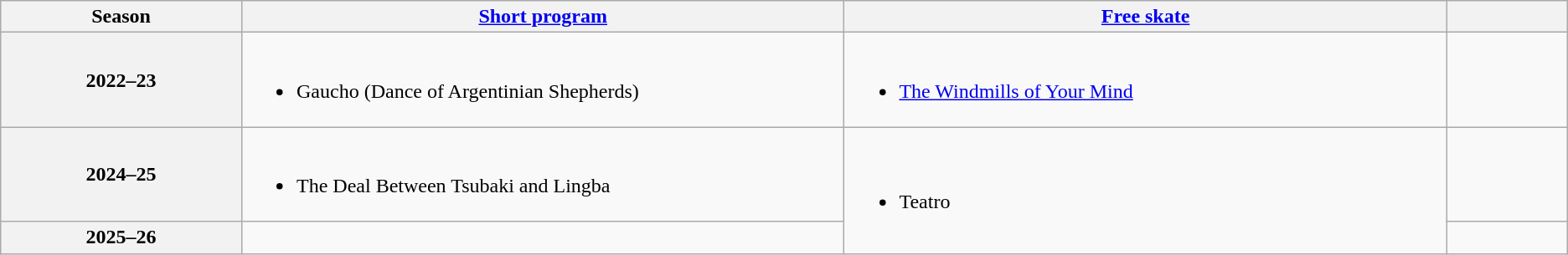<table class="wikitable unsortable" style="text-align:left">
<tr>
<th scope="col" style="text-align:center; width:10%">Season</th>
<th scope="col" style="text-align:center; width:25%"><a href='#'>Short program</a></th>
<th scope="col" style="text-align:center; width:25%"><a href='#'>Free skate</a></th>
<th scope="col" style="text-align:center; width:5%"></th>
</tr>
<tr>
<th scope="row">2022–23</th>
<td><br><ul><li>Gaucho (Dance of Argentinian Shepherds)<br></li></ul></td>
<td><br><ul><li><a href='#'>The Windmills of Your Mind</a><br></li></ul></td>
<td></td>
</tr>
<tr>
<th scope="row">2024–25</th>
<td><br><ul><li>The Deal Between Tsubaki and Lingba<br></li></ul></td>
<td rowspan=2><br><ul><li>Teatro<br></li></ul></td>
<td></td>
</tr>
<tr>
<th scope="row">2025–26</th>
<td></td>
<td></td>
</tr>
</table>
